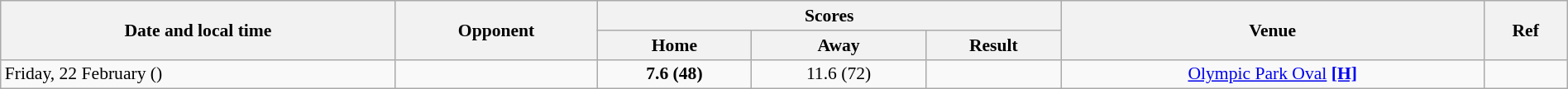<table class="wikitable plainrowheaders" style="font-size:90%; width:100%; text-align:center;">
<tr>
<th scope="col" rowspan=2>Date and local time</th>
<th scope="col" rowspan=2>Opponent</th>
<th scope="col" colspan=3>Scores</th>
<th scope="col" rowspan=2>Venue</th>
<th scope="col" rowspan=2>Ref</th>
</tr>
<tr>
<th scope="col">Home</th>
<th scope="col">Away</th>
<th scope="col">Result</th>
</tr>
<tr>
<td align=left>Friday, 22 February ()</td>
<td align=left></td>
<td><strong>7.6 (48)</strong></td>
<td>11.6 (72)</td>
<td></td>
<td><a href='#'>Olympic Park Oval</a> <a href='#'><strong>[H]</strong></a></td>
<td></td>
</tr>
</table>
